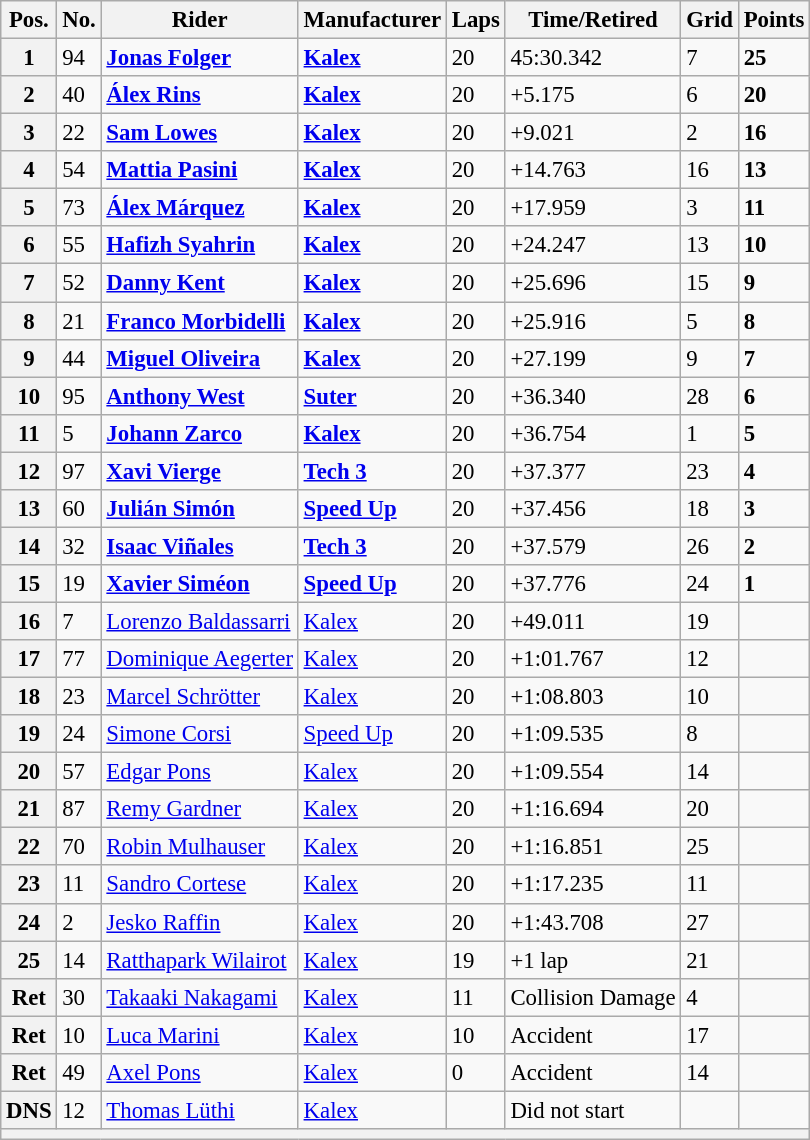<table class="wikitable" style="font-size: 95%;">
<tr>
<th>Pos.</th>
<th>No.</th>
<th>Rider</th>
<th>Manufacturer</th>
<th>Laps</th>
<th>Time/Retired</th>
<th>Grid</th>
<th>Points</th>
</tr>
<tr>
<th>1</th>
<td>94</td>
<td> <strong><a href='#'>Jonas Folger</a></strong></td>
<td><strong><a href='#'>Kalex</a></strong></td>
<td>20</td>
<td>45:30.342</td>
<td>7</td>
<td><strong>25</strong></td>
</tr>
<tr>
<th>2</th>
<td>40</td>
<td> <strong><a href='#'>Álex Rins</a></strong></td>
<td><strong><a href='#'>Kalex</a></strong></td>
<td>20</td>
<td>+5.175</td>
<td>6</td>
<td><strong>20</strong></td>
</tr>
<tr>
<th>3</th>
<td>22</td>
<td> <strong><a href='#'>Sam Lowes</a></strong></td>
<td><strong><a href='#'>Kalex</a></strong></td>
<td>20</td>
<td>+9.021</td>
<td>2</td>
<td><strong>16</strong></td>
</tr>
<tr>
<th>4</th>
<td>54</td>
<td> <strong><a href='#'>Mattia Pasini</a></strong></td>
<td><strong><a href='#'>Kalex</a></strong></td>
<td>20</td>
<td>+14.763</td>
<td>16</td>
<td><strong>13</strong></td>
</tr>
<tr>
<th>5</th>
<td>73</td>
<td> <strong><a href='#'>Álex Márquez</a></strong></td>
<td><strong><a href='#'>Kalex</a></strong></td>
<td>20</td>
<td>+17.959</td>
<td>3</td>
<td><strong>11</strong></td>
</tr>
<tr>
<th>6</th>
<td>55</td>
<td> <strong><a href='#'>Hafizh Syahrin</a></strong></td>
<td><strong><a href='#'>Kalex</a></strong></td>
<td>20</td>
<td>+24.247</td>
<td>13</td>
<td><strong>10</strong></td>
</tr>
<tr>
<th>7</th>
<td>52</td>
<td> <strong><a href='#'>Danny Kent</a></strong></td>
<td><strong><a href='#'>Kalex</a></strong></td>
<td>20</td>
<td>+25.696</td>
<td>15</td>
<td><strong>9</strong></td>
</tr>
<tr>
<th>8</th>
<td>21</td>
<td> <strong><a href='#'>Franco Morbidelli</a></strong></td>
<td><strong><a href='#'>Kalex</a></strong></td>
<td>20</td>
<td>+25.916</td>
<td>5</td>
<td><strong>8</strong></td>
</tr>
<tr>
<th>9</th>
<td>44</td>
<td> <strong><a href='#'>Miguel Oliveira</a></strong></td>
<td><strong><a href='#'>Kalex</a></strong></td>
<td>20</td>
<td>+27.199</td>
<td>9</td>
<td><strong>7</strong></td>
</tr>
<tr>
<th>10</th>
<td>95</td>
<td> <strong><a href='#'>Anthony West</a></strong></td>
<td><strong><a href='#'>Suter</a></strong></td>
<td>20</td>
<td>+36.340</td>
<td>28</td>
<td><strong>6</strong></td>
</tr>
<tr>
<th>11</th>
<td>5</td>
<td> <strong><a href='#'>Johann Zarco</a></strong></td>
<td><strong><a href='#'>Kalex</a></strong></td>
<td>20</td>
<td>+36.754</td>
<td>1</td>
<td><strong>5</strong></td>
</tr>
<tr>
<th>12</th>
<td>97</td>
<td> <strong><a href='#'>Xavi Vierge</a></strong></td>
<td><strong><a href='#'>Tech 3</a></strong></td>
<td>20</td>
<td>+37.377</td>
<td>23</td>
<td><strong>4</strong></td>
</tr>
<tr>
<th>13</th>
<td>60</td>
<td> <strong><a href='#'>Julián Simón</a></strong></td>
<td><strong><a href='#'>Speed Up</a></strong></td>
<td>20</td>
<td>+37.456</td>
<td>18</td>
<td><strong>3</strong></td>
</tr>
<tr>
<th>14</th>
<td>32</td>
<td> <strong><a href='#'>Isaac Viñales</a></strong></td>
<td><strong><a href='#'>Tech 3</a></strong></td>
<td>20</td>
<td>+37.579</td>
<td>26</td>
<td><strong>2</strong></td>
</tr>
<tr>
<th>15</th>
<td>19</td>
<td> <strong><a href='#'>Xavier Siméon</a></strong></td>
<td><strong><a href='#'>Speed Up</a></strong></td>
<td>20</td>
<td>+37.776</td>
<td>24</td>
<td><strong>1</strong></td>
</tr>
<tr>
<th>16</th>
<td>7</td>
<td> <a href='#'>Lorenzo Baldassarri</a></td>
<td><a href='#'>Kalex</a></td>
<td>20</td>
<td>+49.011</td>
<td>19</td>
<td></td>
</tr>
<tr>
<th>17</th>
<td>77</td>
<td> <a href='#'>Dominique Aegerter</a></td>
<td><a href='#'>Kalex</a></td>
<td>20</td>
<td>+1:01.767</td>
<td>12</td>
<td></td>
</tr>
<tr>
<th>18</th>
<td>23</td>
<td> <a href='#'>Marcel Schrötter</a></td>
<td><a href='#'>Kalex</a></td>
<td>20</td>
<td>+1:08.803</td>
<td>10</td>
<td></td>
</tr>
<tr>
<th>19</th>
<td>24</td>
<td> <a href='#'>Simone Corsi</a></td>
<td><a href='#'>Speed Up</a></td>
<td>20</td>
<td>+1:09.535</td>
<td>8</td>
<td></td>
</tr>
<tr>
<th>20</th>
<td>57</td>
<td> <a href='#'>Edgar Pons</a></td>
<td><a href='#'>Kalex</a></td>
<td>20</td>
<td>+1:09.554</td>
<td>14</td>
<td></td>
</tr>
<tr>
<th>21</th>
<td>87</td>
<td> <a href='#'>Remy Gardner</a></td>
<td><a href='#'>Kalex</a></td>
<td>20</td>
<td>+1:16.694</td>
<td>20</td>
<td></td>
</tr>
<tr>
<th>22</th>
<td>70</td>
<td> <a href='#'>Robin Mulhauser</a></td>
<td><a href='#'>Kalex</a></td>
<td>20</td>
<td>+1:16.851</td>
<td>25</td>
<td></td>
</tr>
<tr>
<th>23</th>
<td>11</td>
<td> <a href='#'>Sandro Cortese</a></td>
<td><a href='#'>Kalex</a></td>
<td>20</td>
<td>+1:17.235</td>
<td>11</td>
<td></td>
</tr>
<tr>
<th>24</th>
<td>2</td>
<td> <a href='#'>Jesko Raffin</a></td>
<td><a href='#'>Kalex</a></td>
<td>20</td>
<td>+1:43.708</td>
<td>27</td>
<td></td>
</tr>
<tr>
<th>25</th>
<td>14</td>
<td> <a href='#'>Ratthapark Wilairot</a></td>
<td><a href='#'>Kalex</a></td>
<td>19</td>
<td>+1 lap</td>
<td>21</td>
<td></td>
</tr>
<tr>
<th>Ret</th>
<td>30</td>
<td> <a href='#'>Takaaki Nakagami</a></td>
<td><a href='#'>Kalex</a></td>
<td>11</td>
<td>Collision Damage</td>
<td>4</td>
<td></td>
</tr>
<tr>
<th>Ret</th>
<td>10</td>
<td> <a href='#'>Luca Marini</a></td>
<td><a href='#'>Kalex</a></td>
<td>10</td>
<td>Accident</td>
<td>17</td>
<td></td>
</tr>
<tr>
<th>Ret</th>
<td>49</td>
<td> <a href='#'>Axel Pons</a></td>
<td><a href='#'>Kalex</a></td>
<td>0</td>
<td>Accident</td>
<td>14</td>
<td></td>
</tr>
<tr>
<th>DNS</th>
<td>12</td>
<td> <a href='#'>Thomas Lüthi</a></td>
<td><a href='#'>Kalex</a></td>
<td></td>
<td>Did not start</td>
<td></td>
<td></td>
</tr>
<tr>
<th colspan=8></th>
</tr>
</table>
